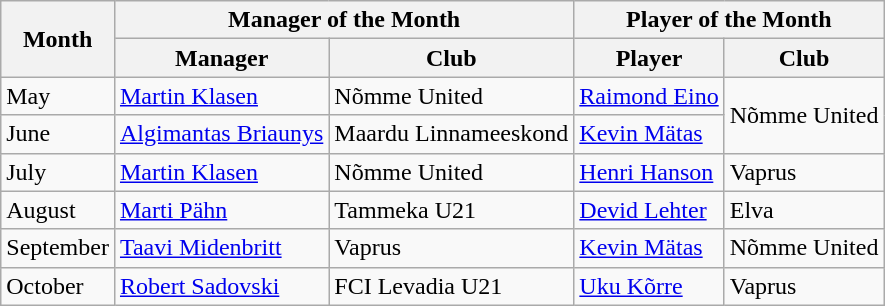<table class="wikitable">
<tr>
<th rowspan=2>Month</th>
<th colspan=2>Manager of the Month</th>
<th colspan=2>Player of the Month</th>
</tr>
<tr>
<th>Manager</th>
<th>Club</th>
<th>Player</th>
<th>Club</th>
</tr>
<tr>
<td>May</td>
<td> <a href='#'>Martin Klasen</a></td>
<td>Nõmme United</td>
<td> <a href='#'>Raimond Eino</a></td>
<td rowspan=2>Nõmme United</td>
</tr>
<tr>
<td>June</td>
<td> <a href='#'>Algimantas Briaunys</a></td>
<td>Maardu Linnameeskond</td>
<td> <a href='#'>Kevin Mätas</a></td>
</tr>
<tr>
<td>July</td>
<td> <a href='#'>Martin Klasen</a></td>
<td>Nõmme United</td>
<td> <a href='#'>Henri Hanson</a></td>
<td>Vaprus</td>
</tr>
<tr>
<td>August</td>
<td> <a href='#'>Marti Pähn</a></td>
<td>Tammeka U21</td>
<td> <a href='#'>Devid Lehter</a></td>
<td>Elva</td>
</tr>
<tr>
<td>September</td>
<td> <a href='#'>Taavi Midenbritt</a></td>
<td>Vaprus</td>
<td> <a href='#'>Kevin Mätas</a></td>
<td>Nõmme United</td>
</tr>
<tr>
<td>October</td>
<td> <a href='#'>Robert Sadovski</a></td>
<td>FCI Levadia U21</td>
<td> <a href='#'>Uku Kõrre</a></td>
<td>Vaprus</td>
</tr>
</table>
